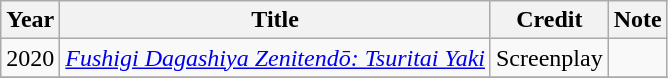<table class="wikitable">
<tr>
<th>Year</th>
<th>Title</th>
<th>Credit</th>
<th>Note</th>
</tr>
<tr>
<td>2020</td>
<td><em><a href='#'>Fushigi Dagashiya Zenitendō: Tsuritai Yaki</a></em></td>
<td>Screenplay</td>
<td></td>
</tr>
<tr>
</tr>
</table>
